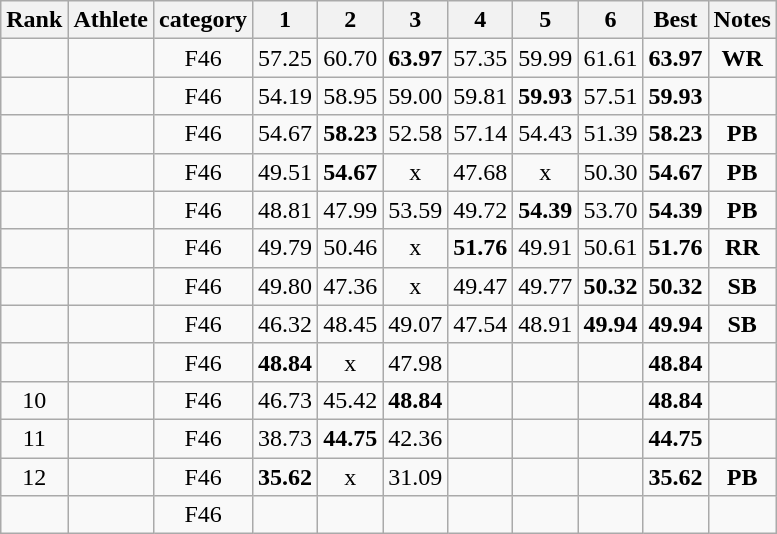<table class="wikitable sortable" style="text-align:center">
<tr>
<th>Rank</th>
<th>Athlete</th>
<th>category</th>
<th>1</th>
<th>2</th>
<th>3</th>
<th>4</th>
<th>5</th>
<th>6</th>
<th>Best</th>
<th>Notes</th>
</tr>
<tr>
<td></td>
<td style="text-align:left"></td>
<td>F46</td>
<td>57.25</td>
<td>60.70</td>
<td><strong>63.97</strong></td>
<td>57.35</td>
<td>59.99</td>
<td>61.61</td>
<td><strong>63.97</strong></td>
<td><strong>WR</strong></td>
</tr>
<tr>
<td></td>
<td style="text-align:left"></td>
<td>F46</td>
<td>54.19</td>
<td>58.95</td>
<td>59.00</td>
<td>59.81</td>
<td><strong>59.93</strong></td>
<td>57.51</td>
<td><strong>59.93</strong></td>
<td></td>
</tr>
<tr>
<td></td>
<td style="text-align:left"></td>
<td>F46</td>
<td>54.67</td>
<td><strong>58.23</strong></td>
<td>52.58</td>
<td>57.14</td>
<td>54.43</td>
<td>51.39</td>
<td><strong>58.23</strong></td>
<td><strong>PB</strong></td>
</tr>
<tr>
<td></td>
<td style="text-align:left"></td>
<td>F46</td>
<td>49.51</td>
<td><strong>54.67</strong></td>
<td>x</td>
<td>47.68</td>
<td>x</td>
<td>50.30</td>
<td><strong>54.67</strong></td>
<td><strong>PB</strong></td>
</tr>
<tr>
<td></td>
<td style="text-align:left"></td>
<td>F46</td>
<td>48.81</td>
<td>47.99</td>
<td>53.59</td>
<td>49.72</td>
<td><strong>54.39</strong></td>
<td>53.70</td>
<td><strong>54.39</strong></td>
<td><strong>PB</strong></td>
</tr>
<tr>
<td></td>
<td style="text-align:left"></td>
<td>F46</td>
<td>49.79</td>
<td>50.46</td>
<td>x</td>
<td><strong>51.76</strong></td>
<td>49.91</td>
<td>50.61</td>
<td><strong>51.76</strong></td>
<td><strong>RR</strong></td>
</tr>
<tr>
<td></td>
<td style="text-align:left"></td>
<td>F46</td>
<td>49.80</td>
<td>47.36</td>
<td>x</td>
<td>49.47</td>
<td>49.77</td>
<td><strong>50.32</strong></td>
<td><strong>50.32</strong></td>
<td><strong>SB</strong></td>
</tr>
<tr>
<td></td>
<td style="text-align:left"></td>
<td>F46</td>
<td>46.32</td>
<td>48.45</td>
<td>49.07</td>
<td>47.54</td>
<td>48.91</td>
<td><strong>49.94</strong></td>
<td><strong>49.94</strong></td>
<td><strong>SB</strong></td>
</tr>
<tr>
<td></td>
<td style="text-align:left"></td>
<td>F46</td>
<td><strong>48.84</strong></td>
<td>x</td>
<td>47.98</td>
<td></td>
<td></td>
<td></td>
<td><strong>48.84</strong></td>
<td></td>
</tr>
<tr>
<td>10</td>
<td style="text-align:left"></td>
<td>F46</td>
<td>46.73</td>
<td>45.42</td>
<td><strong>48.84</strong></td>
<td></td>
<td></td>
<td></td>
<td><strong>48.84</strong></td>
<td></td>
</tr>
<tr>
<td>11</td>
<td style="text-align:left"></td>
<td>F46</td>
<td>38.73</td>
<td><strong>44.75</strong></td>
<td>42.36</td>
<td></td>
<td></td>
<td></td>
<td><strong>44.75</strong></td>
<td></td>
</tr>
<tr>
<td>12</td>
<td style="text-align:left"></td>
<td>F46</td>
<td><strong>35.62</strong></td>
<td>x</td>
<td>31.09</td>
<td></td>
<td></td>
<td></td>
<td><strong>35.62</strong></td>
<td><strong>PB</strong></td>
</tr>
<tr>
<td></td>
<td style="text-align:left"></td>
<td>F46</td>
<td></td>
<td></td>
<td></td>
<td></td>
<td></td>
<td></td>
<td></td>
<td></td>
</tr>
</table>
